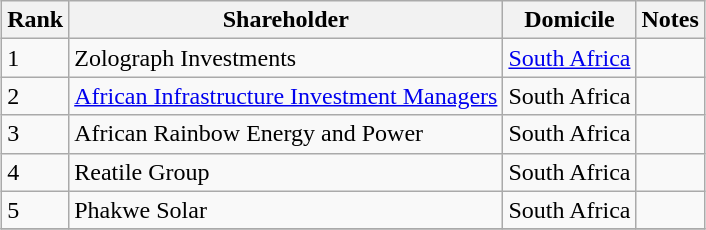<table class="wikitable sortable" style="margin: 0.5em auto">
<tr>
<th>Rank</th>
<th>Shareholder</th>
<th>Domicile</th>
<th>Notes</th>
</tr>
<tr>
<td>1</td>
<td>Zolograph Investments</td>
<td><a href='#'>South Africa</a></td>
<td></td>
</tr>
<tr>
<td>2</td>
<td><a href='#'>African Infrastructure Investment Managers</a></td>
<td>South Africa</td>
<td></td>
</tr>
<tr>
<td>3</td>
<td>African Rainbow Energy and Power</td>
<td>South Africa</td>
<td></td>
</tr>
<tr>
<td>4</td>
<td>Reatile Group</td>
<td>South Africa</td>
<td></td>
</tr>
<tr>
<td>5</td>
<td>Phakwe Solar</td>
<td>South Africa</td>
<td></td>
</tr>
<tr>
</tr>
</table>
